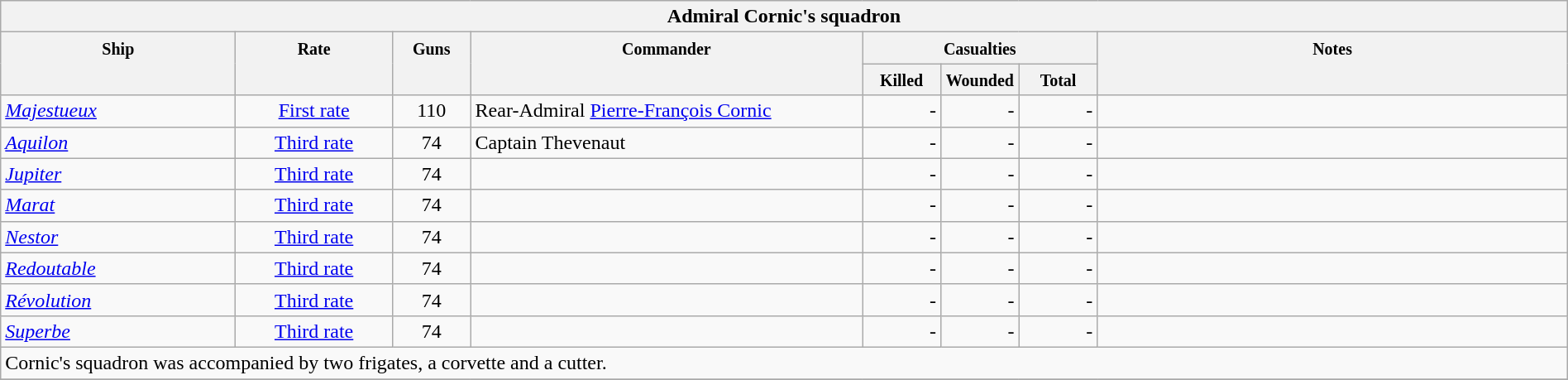<table class="wikitable" width=100%>
<tr valign="top">
<th colspan="11" bgcolor="white">Admiral Cornic's squadron</th>
</tr>
<tr valign="top"|- valign="top">
<th width=15%; align= center rowspan=2><small> Ship </small></th>
<th width=10%; align= center rowspan=2><small> Rate </small></th>
<th width=5%; align= center rowspan=2><small> Guns </small></th>
<th width=25%; align= center rowspan=2><small> Commander </small></th>
<th width=15%; align= center colspan=3><small>Casualties</small></th>
<th width=30%; align= center rowspan=2><small>Notes</small></th>
</tr>
<tr valign="top">
<th width=5%; align= center><small> Killed </small></th>
<th width=5%; align= center><small> Wounded </small></th>
<th width=5%; align= center><small> Total</small></th>
</tr>
<tr valign="top">
<td align= left><a href='#'><em>Majestueux</em></a></td>
<td align= center><a href='#'>First rate</a></td>
<td align= center>110</td>
<td align= left>Rear-Admiral <a href='#'>Pierre-François Cornic</a></td>
<td align= right>-</td>
<td align= right>-</td>
<td align= right>-</td>
<td align= left></td>
</tr>
<tr valign="top">
<td align= left><a href='#'><em>Aquilon</em></a></td>
<td align= center><a href='#'>Third rate</a></td>
<td align= center>74</td>
<td align= left>Captain Thevenaut</td>
<td align= right>-</td>
<td align= right>-</td>
<td align= right>-</td>
<td align= left></td>
</tr>
<tr valign="top">
<td align= left><a href='#'><em>Jupiter</em></a></td>
<td align= center><a href='#'>Third rate</a></td>
<td align= center>74</td>
<td align= left></td>
<td align= right>-</td>
<td align= right>-</td>
<td align= right>-</td>
<td align= left></td>
</tr>
<tr valign="top">
<td align= left><a href='#'><em>Marat</em></a></td>
<td align= center><a href='#'>Third rate</a></td>
<td align= center>74</td>
<td align= left></td>
<td align= right>-</td>
<td align= right>-</td>
<td align= right>-</td>
<td align= left></td>
</tr>
<tr valign="top">
<td align= left><a href='#'><em>Nestor</em></a></td>
<td align= center><a href='#'>Third rate</a></td>
<td align= center>74</td>
<td align= left></td>
<td align= right>-</td>
<td align= right>-</td>
<td align= right>-</td>
<td align= left></td>
</tr>
<tr valign="top">
<td align= left><a href='#'><em>Redoutable</em></a></td>
<td align= center><a href='#'>Third rate</a></td>
<td align= center>74</td>
<td align= left></td>
<td align= right>-</td>
<td align= right>-</td>
<td align= right>-</td>
<td align= left></td>
</tr>
<tr valign="top">
<td align= left><a href='#'><em>Révolution</em></a></td>
<td align= center><a href='#'>Third rate</a></td>
<td align= center>74</td>
<td align= left></td>
<td align= right>-</td>
<td align= right>-</td>
<td align= right>-</td>
<td align= left></td>
</tr>
<tr valign="top">
<td align= left><a href='#'><em>Superbe</em></a></td>
<td align= center><a href='#'>Third rate</a></td>
<td align= center>74</td>
<td align= left></td>
<td align= right>-</td>
<td align= right>-</td>
<td align= right>-</td>
<td align= left></td>
</tr>
<tr valign="top">
<td colspan="8" align="left">Cornic's squadron was accompanied by two frigates, a corvette and a cutter.</td>
</tr>
<tr>
</tr>
</table>
